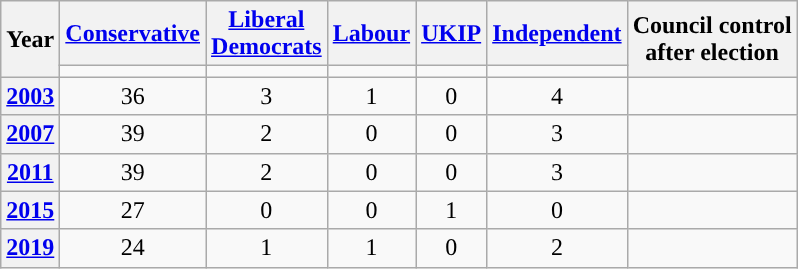<table class="wikitable plainrowheaders" style="text-align:center">
<tr>
<th scope="col" rowspan="2">Year</th>
<th scope="col"><a href='#'>Conservative</a></th>
<th scope="col" style="width:1px"><a href='#'>Liberal Democrats</a></th>
<th scope="col"><a href='#'>Labour</a></th>
<th scope="col"><a href='#'>UKIP</a></th>
<th scope="col"><a href='#'>Independent</a></th>
<th scope="col" rowspan="2" colspan="2">Council control<br>after election</th>
</tr>
<tr>
<td style="background:"></td>
<td style="background:"></td>
<td style="background:"></td>
<td style="background:"></td>
<td style="background:"></td>
</tr>
<tr>
<th scope="row"><a href='#'>2003</a></th>
<td>36</td>
<td>3</td>
<td>1</td>
<td>0</td>
<td>4</td>
<td></td>
</tr>
<tr>
<th scope="row"><a href='#'>2007</a></th>
<td>39</td>
<td>2</td>
<td>0</td>
<td>0</td>
<td>3</td>
<td></td>
</tr>
<tr>
<th scope="row"><a href='#'>2011</a></th>
<td>39</td>
<td>2</td>
<td>0</td>
<td>0</td>
<td>3</td>
<td></td>
</tr>
<tr>
<th scope="row"><a href='#'>2015</a></th>
<td>27</td>
<td>0</td>
<td>0</td>
<td>1</td>
<td>0</td>
<td></td>
</tr>
<tr>
<th scope="row"><a href='#'>2019</a></th>
<td>24</td>
<td>1</td>
<td>1</td>
<td>0</td>
<td>2</td>
<td></td>
</tr>
</table>
